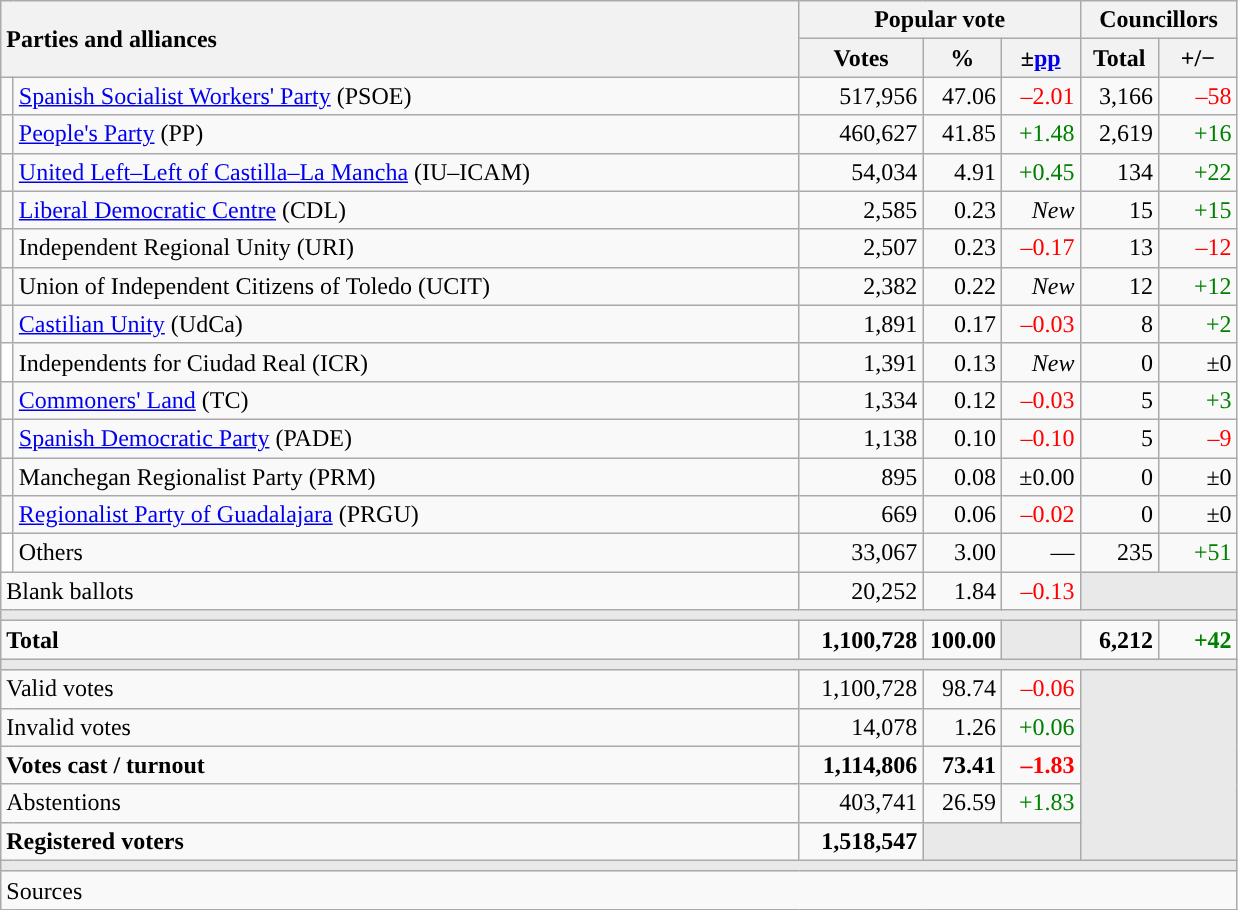<table class="wikitable" style="text-align:right;">
<tr>
<th style="text-align:left;" rowspan="2" colspan="2" width="525">Parties and alliances</th>
<th colspan="3">Popular vote</th>
<th colspan="2">Councillors</th>
</tr>
<tr>
<th width="75">Votes</th>
<th width="45">%</th>
<th width="45">±<a href='#'>pp</a></th>
<th width="45">Total</th>
<th width="45">+/−</th>
</tr>
<tr>
<td width="1" style="color:inherit;background:"></td>
<td align="left"><a href='#'>Spanish Socialist Workers' Party</a> (PSOE)</td>
<td>517,956</td>
<td>47.06</td>
<td style="color:red;">–2.01</td>
<td>3,166</td>
<td style="color:red;">–58</td>
</tr>
<tr>
<td style="color:inherit;background:"></td>
<td align="left"><a href='#'>People's Party</a> (PP)</td>
<td>460,627</td>
<td>41.85</td>
<td style="color:green;">+1.48</td>
<td>2,619</td>
<td style="color:green;">+16</td>
</tr>
<tr>
<td style="color:inherit;background:"></td>
<td align="left"><a href='#'>United Left–Left of Castilla–La Mancha</a> (IU–ICAM)</td>
<td>54,034</td>
<td>4.91</td>
<td style="color:green;">+0.45</td>
<td>134</td>
<td style="color:green;">+22</td>
</tr>
<tr>
<td style="color:inherit;background:"></td>
<td align="left"><a href='#'>Liberal Democratic Centre</a> (CDL)</td>
<td>2,585</td>
<td>0.23</td>
<td><em>New</em></td>
<td>15</td>
<td style="color:green;">+15</td>
</tr>
<tr>
<td style="color:inherit;background:"></td>
<td align="left">Independent Regional Unity (URI)</td>
<td>2,507</td>
<td>0.23</td>
<td style="color:red;">–0.17</td>
<td>13</td>
<td style="color:red;">–12</td>
</tr>
<tr>
<td style="color:inherit;background:"></td>
<td align="left">Union of Independent Citizens of Toledo (UCIT)</td>
<td>2,382</td>
<td>0.22</td>
<td><em>New</em></td>
<td>12</td>
<td style="color:green;">+12</td>
</tr>
<tr>
<td style="color:inherit;background:"></td>
<td align="left"><a href='#'>Castilian Unity</a> (UdCa)</td>
<td>1,891</td>
<td>0.17</td>
<td style="color:red;">–0.03</td>
<td>8</td>
<td style="color:green;">+2</td>
</tr>
<tr>
<td bgcolor="white"></td>
<td align="left">Independents for Ciudad Real (ICR)</td>
<td>1,391</td>
<td>0.13</td>
<td><em>New</em></td>
<td>0</td>
<td>±0</td>
</tr>
<tr>
<td style="color:inherit;background:"></td>
<td align="left"><a href='#'>Commoners' Land</a> (TC)</td>
<td>1,334</td>
<td>0.12</td>
<td style="color:red;">–0.03</td>
<td>5</td>
<td style="color:green;">+3</td>
</tr>
<tr>
<td style="color:inherit;background:"></td>
<td align="left"><a href='#'>Spanish Democratic Party</a> (PADE)</td>
<td>1,138</td>
<td>0.10</td>
<td style="color:red;">–0.10</td>
<td>5</td>
<td style="color:red;">–9</td>
</tr>
<tr>
<td style="color:inherit;background:"></td>
<td align="left">Manchegan Regionalist Party (PRM)</td>
<td>895</td>
<td>0.08</td>
<td>±0.00</td>
<td>0</td>
<td>±0</td>
</tr>
<tr>
<td style="color:inherit;background:"></td>
<td align="left"><a href='#'>Regionalist Party of Guadalajara</a> (PRGU)</td>
<td>669</td>
<td>0.06</td>
<td style="color:red;">–0.02</td>
<td>0</td>
<td>±0</td>
</tr>
<tr>
<td bgcolor="white"></td>
<td align="left">Others</td>
<td>33,067</td>
<td>3.00</td>
<td>—</td>
<td>235</td>
<td style="color:green;">+51</td>
</tr>
<tr>
<td align="left" colspan="2">Blank ballots</td>
<td>20,252</td>
<td>1.84</td>
<td style="color:red;">–0.13</td>
<td bgcolor="#E9E9E9" colspan="2"></td>
</tr>
<tr>
<td colspan="7" bgcolor="#E9E9E9"></td>
</tr>
<tr style="font-weight:bold;">
<td align="left" colspan="2">Total</td>
<td>1,100,728</td>
<td>100.00</td>
<td bgcolor="#E9E9E9"></td>
<td>6,212</td>
<td style="color:green;">+42</td>
</tr>
<tr>
<td colspan="7" bgcolor="#E9E9E9"></td>
</tr>
<tr>
<td align="left" colspan="2">Valid votes</td>
<td>1,100,728</td>
<td>98.74</td>
<td style="color:red;">–0.06</td>
<td bgcolor="#E9E9E9" colspan="2" rowspan="5"></td>
</tr>
<tr>
<td align="left" colspan="2">Invalid votes</td>
<td>14,078</td>
<td>1.26</td>
<td style="color:green;">+0.06</td>
</tr>
<tr style="font-weight:bold;">
<td align="left" colspan="2">Votes cast / turnout</td>
<td>1,114,806</td>
<td>73.41</td>
<td style="color:red;">–1.83</td>
</tr>
<tr>
<td align="left" colspan="2">Abstentions</td>
<td>403,741</td>
<td>26.59</td>
<td style="color:green;">+1.83</td>
</tr>
<tr style="font-weight:bold;">
<td align="left" colspan="2">Registered voters</td>
<td>1,518,547</td>
<td bgcolor="#E9E9E9" colspan="2"></td>
</tr>
<tr>
<td colspan="7" bgcolor="#E9E9E9"></td>
</tr>
<tr>
<td align="left" colspan="7">Sources</td>
</tr>
</table>
